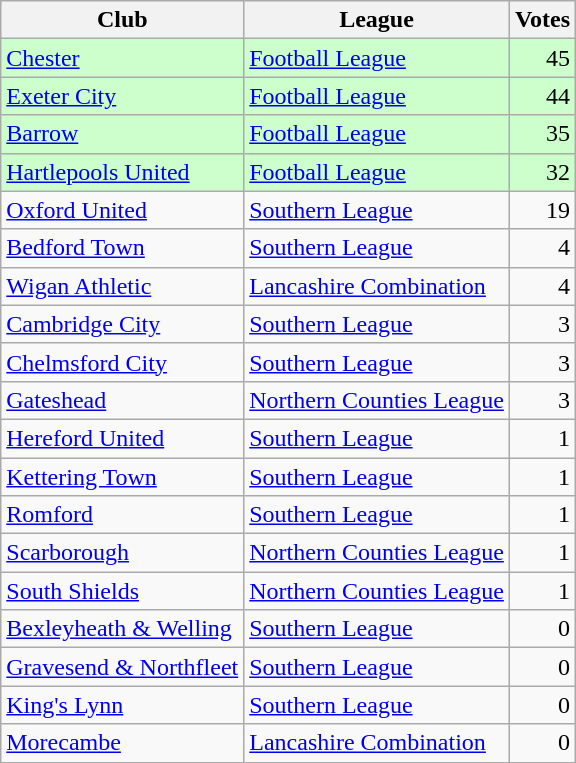<table class=wikitable style=text-align:left>
<tr>
<th>Club</th>
<th>League</th>
<th>Votes</th>
</tr>
<tr bgcolor=ccffcc>
<td><a href='#'>Chester</a></td>
<td><a href='#'>Football League</a></td>
<td align=right>45</td>
</tr>
<tr bgcolor=ccffcc>
<td><a href='#'>Exeter City</a></td>
<td><a href='#'>Football League</a></td>
<td align=right>44</td>
</tr>
<tr bgcolor=ccffcc>
<td><a href='#'>Barrow</a></td>
<td><a href='#'>Football League</a></td>
<td align=right>35</td>
</tr>
<tr bgcolor=ccffcc>
<td><a href='#'>Hartlepools United</a></td>
<td><a href='#'>Football League</a></td>
<td align=right>32</td>
</tr>
<tr>
<td><a href='#'>Oxford United</a></td>
<td><a href='#'>Southern League</a></td>
<td align=right>19</td>
</tr>
<tr>
<td><a href='#'>Bedford Town</a></td>
<td><a href='#'>Southern League</a></td>
<td align=right>4</td>
</tr>
<tr>
<td><a href='#'>Wigan Athletic</a></td>
<td><a href='#'>Lancashire Combination</a></td>
<td align=right>4</td>
</tr>
<tr>
<td><a href='#'>Cambridge City</a></td>
<td><a href='#'>Southern League</a></td>
<td align=right>3</td>
</tr>
<tr>
<td><a href='#'>Chelmsford City</a></td>
<td><a href='#'>Southern League</a></td>
<td align=right>3</td>
</tr>
<tr>
<td><a href='#'>Gateshead</a></td>
<td><a href='#'>Northern Counties League</a></td>
<td align=right>3</td>
</tr>
<tr>
<td><a href='#'>Hereford United</a></td>
<td><a href='#'>Southern League</a></td>
<td align=right>1</td>
</tr>
<tr>
<td><a href='#'>Kettering Town</a></td>
<td><a href='#'>Southern League</a></td>
<td align=right>1</td>
</tr>
<tr>
<td><a href='#'>Romford</a></td>
<td><a href='#'>Southern League</a></td>
<td align=right>1</td>
</tr>
<tr>
<td><a href='#'>Scarborough</a></td>
<td><a href='#'>Northern Counties League</a></td>
<td align=right>1</td>
</tr>
<tr>
<td><a href='#'>South Shields</a></td>
<td><a href='#'>Northern Counties League</a></td>
<td align=right>1</td>
</tr>
<tr>
<td><a href='#'>Bexleyheath & Welling</a></td>
<td><a href='#'>Southern League</a></td>
<td align=right>0</td>
</tr>
<tr>
<td><a href='#'>Gravesend & Northfleet</a></td>
<td><a href='#'>Southern League</a></td>
<td align=right>0</td>
</tr>
<tr>
<td><a href='#'>King's Lynn</a></td>
<td><a href='#'>Southern League</a></td>
<td align=right>0</td>
</tr>
<tr>
<td><a href='#'>Morecambe</a></td>
<td><a href='#'>Lancashire Combination</a></td>
<td align=right>0</td>
</tr>
</table>
